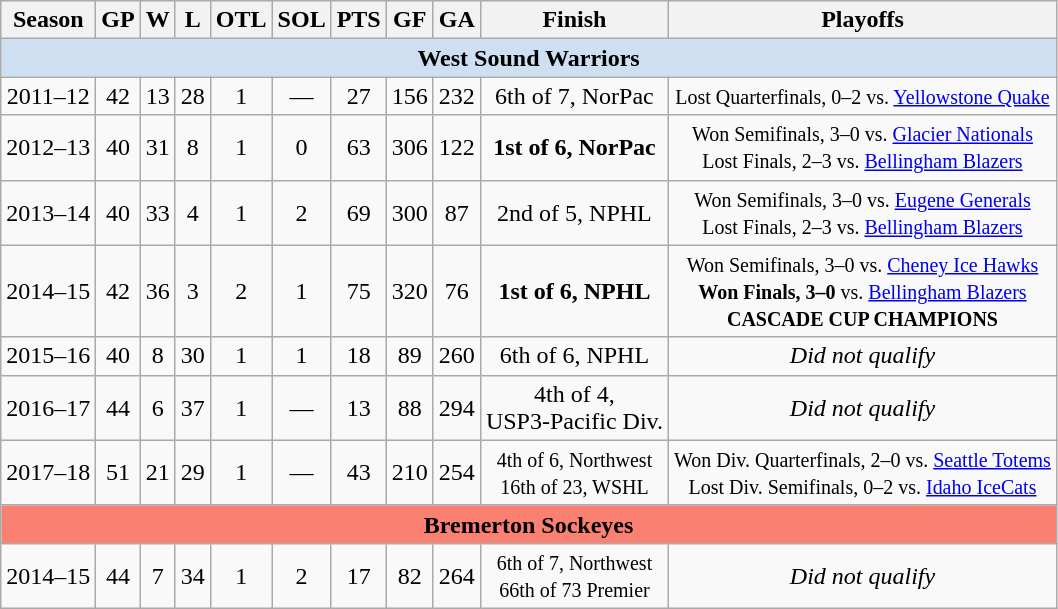<table class="wikitable" style="text-align:center">
<tr>
<th>Season</th>
<th>GP</th>
<th>W</th>
<th>L</th>
<th>OTL</th>
<th>SOL</th>
<th>PTS</th>
<th>GF</th>
<th>GA</th>
<th>Finish</th>
<th>Playoffs</th>
</tr>
<tr>
<td colspan=20 style="text-align:center; background:#cedff2;"><strong>West Sound Warriors</strong></td>
</tr>
<tr>
<td>2011–12</td>
<td>42</td>
<td>13</td>
<td>28</td>
<td>1</td>
<td>—</td>
<td>27</td>
<td>156</td>
<td>232</td>
<td>6th of 7, NorPac</td>
<td><small>Lost Quarterfinals, 0–2 vs. <a href='#'>Yellowstone Quake</a></small></td>
</tr>
<tr>
<td>2012–13</td>
<td>40</td>
<td>31</td>
<td>8</td>
<td>1</td>
<td>0</td>
<td>63</td>
<td>306</td>
<td>122</td>
<td><strong>1st of 6, NorPac</strong></td>
<td><small>Won Semifinals, 3–0 vs. <a href='#'>Glacier Nationals</a><br>Lost Finals, 2–3 vs. <a href='#'>Bellingham Blazers</a></small></td>
</tr>
<tr>
<td>2013–14</td>
<td>40</td>
<td>33</td>
<td>4</td>
<td>1</td>
<td>2</td>
<td>69</td>
<td>300</td>
<td>87</td>
<td>2nd of 5, NPHL</td>
<td><small>Won Semifinals, 3–0 vs. <a href='#'>Eugene Generals</a><br>Lost Finals, 2–3 vs. <a href='#'>Bellingham Blazers</a></small></td>
</tr>
<tr>
<td>2014–15</td>
<td>42</td>
<td>36</td>
<td>3</td>
<td>2</td>
<td>1</td>
<td>75</td>
<td>320</td>
<td>76</td>
<td><strong>1st of 6, NPHL</strong></td>
<td><small>Won Semifinals, 3–0 vs. <a href='#'>Cheney Ice Hawks</a><br><strong>Won Finals, 3–0</strong> vs. <a href='#'>Bellingham Blazers</a><br><strong>CASCADE CUP CHAMPIONS</strong></small></td>
</tr>
<tr>
<td>2015–16</td>
<td>40</td>
<td>8</td>
<td>30</td>
<td>1</td>
<td>1</td>
<td>18</td>
<td>89</td>
<td>260</td>
<td>6th of 6, NPHL</td>
<td><em>Did not qualify</em></td>
</tr>
<tr>
<td>2016–17</td>
<td>44</td>
<td>6</td>
<td>37</td>
<td>1</td>
<td>—</td>
<td>13</td>
<td>88</td>
<td>294</td>
<td>4th of 4,<br>USP3-Pacific Div.</td>
<td><em>Did not qualify</em></td>
</tr>
<tr>
<td>2017–18</td>
<td>51</td>
<td>21</td>
<td>29</td>
<td>1</td>
<td>—</td>
<td>43</td>
<td>210</td>
<td>254</td>
<td><small>4th of 6, Northwest<br>16th of 23, WSHL</small></td>
<td><small>Won Div. Quarterfinals, 2–0 vs. <a href='#'>Seattle Totems</a><br>Lost Div. Semifinals, 0–2 vs. <a href='#'>Idaho IceCats</a></small></td>
</tr>
<tr>
<td colspan=20 style="text-align:center; background:salmon"><strong>Bremerton Sockeyes</strong></td>
</tr>
<tr>
<td>2014–15</td>
<td>44</td>
<td>7</td>
<td>34</td>
<td>1</td>
<td>2</td>
<td>17</td>
<td>82</td>
<td>264</td>
<td><small>6th of 7, Northwest<br>66th of 73 Premier</small></td>
<td><em>Did not qualify</em></td>
</tr>
</table>
